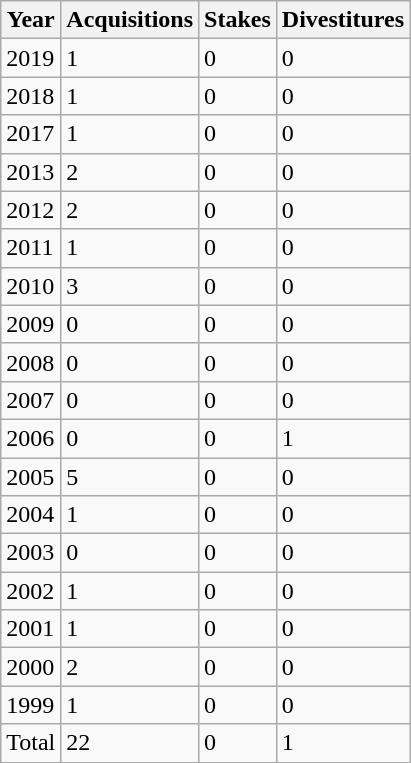<table class="wikitable" border="1">
<tr>
<th>Year</th>
<th>Acquisitions</th>
<th>Stakes</th>
<th>Divestitures</th>
</tr>
<tr>
<td>2019</td>
<td>1</td>
<td>0</td>
<td>0</td>
</tr>
<tr>
<td>2018</td>
<td>1</td>
<td>0</td>
<td>0</td>
</tr>
<tr>
<td>2017</td>
<td>1</td>
<td>0</td>
<td>0</td>
</tr>
<tr>
<td>2013</td>
<td>2</td>
<td>0</td>
<td>0</td>
</tr>
<tr>
<td>2012</td>
<td>2</td>
<td>0</td>
<td>0</td>
</tr>
<tr>
<td>2011</td>
<td>1</td>
<td>0</td>
<td>0</td>
</tr>
<tr>
<td>2010</td>
<td>3</td>
<td>0</td>
<td>0</td>
</tr>
<tr>
<td>2009</td>
<td>0</td>
<td>0</td>
<td>0</td>
</tr>
<tr>
<td>2008</td>
<td>0</td>
<td>0</td>
<td>0</td>
</tr>
<tr>
<td>2007</td>
<td>0</td>
<td>0</td>
<td>0</td>
</tr>
<tr>
<td>2006</td>
<td>0</td>
<td>0</td>
<td>1</td>
</tr>
<tr>
<td>2005</td>
<td>5</td>
<td>0</td>
<td>0</td>
</tr>
<tr>
<td>2004</td>
<td>1</td>
<td>0</td>
<td>0</td>
</tr>
<tr>
<td>2003</td>
<td>0</td>
<td>0</td>
<td>0</td>
</tr>
<tr>
<td>2002</td>
<td>1</td>
<td>0</td>
<td>0</td>
</tr>
<tr>
<td>2001</td>
<td>1</td>
<td>0</td>
<td>0</td>
</tr>
<tr>
<td>2000</td>
<td>2</td>
<td>0</td>
<td>0</td>
</tr>
<tr>
<td>1999</td>
<td>1</td>
<td>0</td>
<td>0</td>
</tr>
<tr>
<td>Total</td>
<td>22</td>
<td>0</td>
<td>1</td>
</tr>
<tr>
</tr>
</table>
